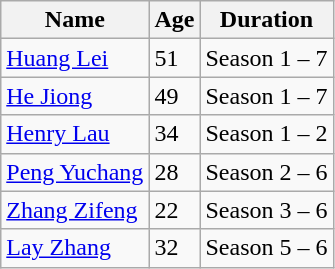<table class="wikitable">
<tr>
<th>Name</th>
<th>Age</th>
<th>Duration</th>
</tr>
<tr>
<td><a href='#'>Huang Lei</a></td>
<td>51</td>
<td>Season 1 – 7</td>
</tr>
<tr>
<td><a href='#'>He Jiong</a></td>
<td>49</td>
<td>Season 1 – 7</td>
</tr>
<tr>
<td><a href='#'>Henry Lau</a></td>
<td>34</td>
<td>Season 1 – 2</td>
</tr>
<tr>
<td><a href='#'>Peng Yuchang</a></td>
<td>28</td>
<td>Season 2 – 6</td>
</tr>
<tr>
<td><a href='#'>Zhang Zifeng</a></td>
<td>22</td>
<td>Season 3 – 6</td>
</tr>
<tr>
<td><a href='#'>Lay Zhang</a></td>
<td>32</td>
<td>Season 5 – 6</td>
</tr>
</table>
